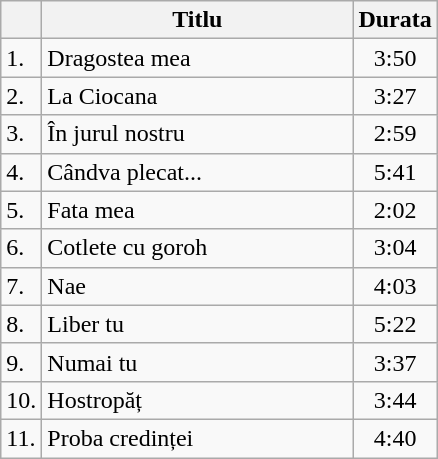<table class="wikitable">
<tr>
<th></th>
<th style="width:200px;">Titlu</th>
<th>Durata</th>
</tr>
<tr>
<td>1.</td>
<td>Dragostea mea</td>
<td style="text-align:center;">3:50</td>
</tr>
<tr>
<td>2.</td>
<td>La Ciocana</td>
<td style="text-align:center;">3:27</td>
</tr>
<tr>
<td>3.</td>
<td>În jurul nostru</td>
<td style="text-align:center;">2:59</td>
</tr>
<tr>
<td>4.</td>
<td>Cândva plecat...</td>
<td style="text-align:center;">5:41</td>
</tr>
<tr>
<td>5.</td>
<td>Fata mea</td>
<td style="text-align:center;">2:02</td>
</tr>
<tr>
<td>6.</td>
<td>Cotlete cu goroh</td>
<td style="text-align:center;">3:04</td>
</tr>
<tr>
<td>7.</td>
<td>Nae</td>
<td style="text-align:center;">4:03</td>
</tr>
<tr>
<td>8.</td>
<td>Liber tu</td>
<td style="text-align:center;">5:22</td>
</tr>
<tr>
<td>9.</td>
<td>Numai tu</td>
<td style="text-align:center;">3:37</td>
</tr>
<tr>
<td>10.</td>
<td>Hostropăț</td>
<td style="text-align:center;">3:44</td>
</tr>
<tr>
<td>11.</td>
<td>Proba credinței</td>
<td style="text-align:center;">4:40</td>
</tr>
</table>
